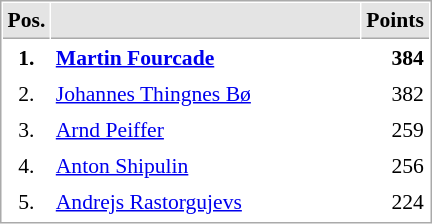<table cellspacing="1" cellpadding="3" style="border:1px solid #AAAAAA;font-size:90%">
<tr bgcolor="#E4E4E4">
<th style="border-bottom:1px solid #AAAAAA" width=10>Pos.</th>
<th style="border-bottom:1px solid #AAAAAA" width=200></th>
<th style="border-bottom:1px solid #AAAAAA" width=20>Points</th>
</tr>
<tr>
<td align="center"><strong>1.</strong></td>
<td> <strong><a href='#'>Martin Fourcade</a></strong></td>
<td align="right"><strong>384</strong></td>
</tr>
<tr>
<td align="center">2.</td>
<td> <a href='#'>Johannes Thingnes Bø</a></td>
<td align="right">382</td>
</tr>
<tr>
<td align="center">3.</td>
<td> <a href='#'>Arnd Peiffer</a></td>
<td align="right">259</td>
</tr>
<tr>
<td align="center">4.</td>
<td> <a href='#'>Anton Shipulin</a></td>
<td align="right">256</td>
</tr>
<tr>
<td align="center">5.</td>
<td> <a href='#'>Andrejs Rastorgujevs</a></td>
<td align="right">224</td>
</tr>
<tr>
</tr>
</table>
